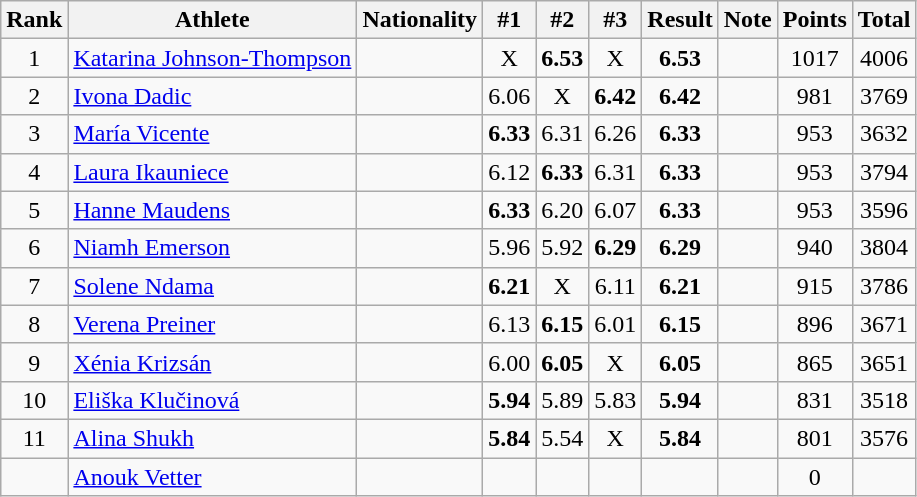<table class="wikitable sortable" style="text-align:center">
<tr>
<th>Rank</th>
<th>Athlete</th>
<th>Nationality</th>
<th>#1</th>
<th>#2</th>
<th>#3</th>
<th>Result</th>
<th>Note</th>
<th>Points</th>
<th>Total</th>
</tr>
<tr>
<td>1</td>
<td align=left><a href='#'>Katarina Johnson-Thompson</a></td>
<td align=left></td>
<td>X</td>
<td><strong>6.53</strong></td>
<td>X</td>
<td><strong>6.53</strong></td>
<td></td>
<td>1017</td>
<td>4006</td>
</tr>
<tr>
<td>2</td>
<td align=left><a href='#'>Ivona Dadic</a></td>
<td align=left></td>
<td>6.06</td>
<td>X</td>
<td><strong>6.42</strong></td>
<td><strong>6.42</strong></td>
<td></td>
<td>981</td>
<td>3769</td>
</tr>
<tr>
<td>3</td>
<td align=left><a href='#'>María Vicente</a></td>
<td align=left></td>
<td><strong>6.33</strong></td>
<td>6.31</td>
<td>6.26</td>
<td><strong>6.33</strong></td>
<td></td>
<td>953</td>
<td>3632</td>
</tr>
<tr>
<td>4</td>
<td align=left><a href='#'>Laura Ikauniece</a></td>
<td align=left></td>
<td>6.12</td>
<td><strong>6.33</strong></td>
<td>6.31</td>
<td><strong>6.33</strong></td>
<td></td>
<td>953</td>
<td>3794</td>
</tr>
<tr>
<td>5</td>
<td align=left><a href='#'>Hanne Maudens</a></td>
<td align=left></td>
<td><strong>6.33</strong></td>
<td>6.20</td>
<td>6.07</td>
<td><strong>6.33</strong></td>
<td></td>
<td>953</td>
<td>3596</td>
</tr>
<tr>
<td>6</td>
<td align=left><a href='#'>Niamh Emerson</a></td>
<td align=left></td>
<td>5.96</td>
<td>5.92</td>
<td><strong>6.29</strong></td>
<td><strong>6.29</strong></td>
<td></td>
<td>940</td>
<td>3804</td>
</tr>
<tr>
<td>7</td>
<td align=left><a href='#'>Solene Ndama</a></td>
<td align=left></td>
<td><strong>6.21</strong></td>
<td>X</td>
<td>6.11</td>
<td><strong>6.21</strong></td>
<td></td>
<td>915</td>
<td>3786</td>
</tr>
<tr>
<td>8</td>
<td align=left><a href='#'>Verena Preiner</a></td>
<td align=left></td>
<td>6.13</td>
<td><strong>6.15</strong></td>
<td>6.01</td>
<td><strong>6.15</strong></td>
<td></td>
<td>896</td>
<td>3671</td>
</tr>
<tr>
<td>9</td>
<td align=left><a href='#'>Xénia Krizsán</a></td>
<td align=left></td>
<td>6.00</td>
<td><strong>6.05</strong></td>
<td>X</td>
<td><strong>6.05</strong></td>
<td></td>
<td>865</td>
<td>3651</td>
</tr>
<tr>
<td>10</td>
<td align=left><a href='#'>Eliška Klučinová</a></td>
<td align=left></td>
<td><strong>5.94</strong></td>
<td>5.89</td>
<td>5.83</td>
<td><strong>5.94</strong></td>
<td></td>
<td>831</td>
<td>3518</td>
</tr>
<tr>
<td>11</td>
<td align=left><a href='#'>Alina Shukh</a></td>
<td align=left></td>
<td><strong>5.84</strong></td>
<td>5.54</td>
<td>X</td>
<td><strong>5.84</strong></td>
<td></td>
<td>801</td>
<td>3576</td>
</tr>
<tr>
<td></td>
<td align=left><a href='#'>Anouk Vetter</a></td>
<td align=left></td>
<td></td>
<td></td>
<td></td>
<td></td>
<td></td>
<td>0</td>
<td></td>
</tr>
</table>
